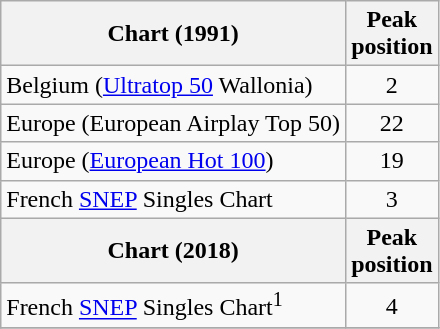<table class="wikitable sortable">
<tr>
<th>Chart (1991)</th>
<th>Peak<br>position</th>
</tr>
<tr>
<td>Belgium (<a href='#'>Ultratop 50</a> Wallonia)</td>
<td align="center">2</td>
</tr>
<tr>
<td>Europe (European Airplay Top 50)</td>
<td align="center">22</td>
</tr>
<tr>
<td>Europe (<a href='#'>European Hot 100</a>)</td>
<td align="center">19</td>
</tr>
<tr>
<td>French <a href='#'>SNEP</a> Singles Chart</td>
<td align="center">3</td>
</tr>
<tr>
<th>Chart (2018)</th>
<th>Peak<br>position</th>
</tr>
<tr>
<td>French <a href='#'>SNEP</a> Singles Chart<sup>1</sup></td>
<td align="center">4</td>
</tr>
<tr>
</tr>
</table>
